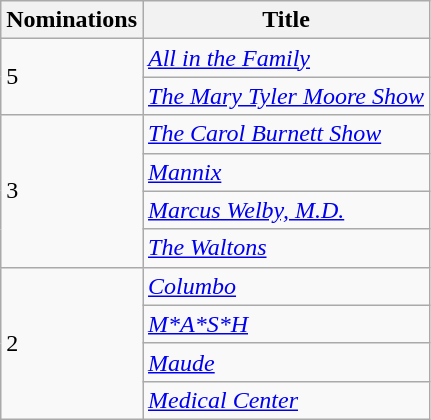<table class="wikitable">
<tr>
<th>Nominations</th>
<th>Title</th>
</tr>
<tr>
<td rowspan="2">5</td>
<td><em><a href='#'>All in the Family</a></em></td>
</tr>
<tr>
<td><em><a href='#'>The Mary Tyler Moore Show</a></em></td>
</tr>
<tr>
<td rowspan="4">3</td>
<td><em><a href='#'>The Carol Burnett Show</a></em></td>
</tr>
<tr>
<td><em><a href='#'>Mannix</a></em></td>
</tr>
<tr>
<td><em><a href='#'>Marcus Welby, M.D.</a></em></td>
</tr>
<tr>
<td><em><a href='#'>The Waltons</a></em></td>
</tr>
<tr>
<td rowspan="4">2</td>
<td><em><a href='#'>Columbo</a></em></td>
</tr>
<tr>
<td><em><a href='#'>M*A*S*H</a></em></td>
</tr>
<tr>
<td><em><a href='#'>Maude</a></em></td>
</tr>
<tr>
<td><em><a href='#'>Medical Center</a></em></td>
</tr>
</table>
